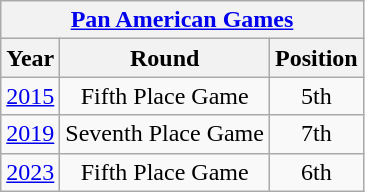<table class="wikitable" style="text-align: center;">
<tr>
<th colspan=3><a href='#'>Pan American Games</a></th>
</tr>
<tr>
<th>Year</th>
<th>Round</th>
<th>Position</th>
</tr>
<tr>
<td> <a href='#'>2015</a></td>
<td>Fifth Place Game</td>
<td>5th</td>
</tr>
<tr>
<td> <a href='#'>2019</a></td>
<td>Seventh Place Game</td>
<td>7th</td>
</tr>
<tr>
<td> <a href='#'>2023</a></td>
<td>Fifth Place Game</td>
<td>6th</td>
</tr>
</table>
